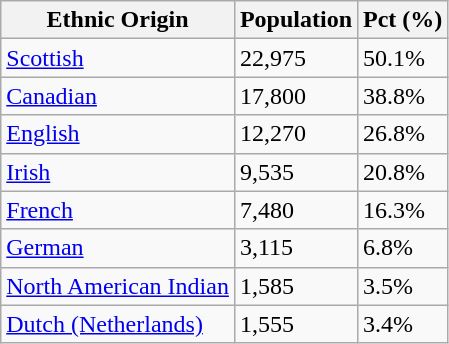<table class="wikitable">
<tr>
<th>Ethnic Origin</th>
<th>Population</th>
<th>Pct (%)</th>
</tr>
<tr>
<td><a href='#'>Scottish</a></td>
<td>22,975</td>
<td>50.1%</td>
</tr>
<tr>
<td><a href='#'>Canadian</a></td>
<td>17,800</td>
<td>38.8%</td>
</tr>
<tr>
<td><a href='#'>English</a></td>
<td>12,270</td>
<td>26.8%</td>
</tr>
<tr>
<td><a href='#'>Irish</a></td>
<td>9,535</td>
<td>20.8%</td>
</tr>
<tr>
<td><a href='#'>French</a></td>
<td>7,480</td>
<td>16.3%</td>
</tr>
<tr>
<td><a href='#'>German</a></td>
<td>3,115</td>
<td>6.8%</td>
</tr>
<tr>
<td><a href='#'>North American Indian</a></td>
<td>1,585</td>
<td>3.5%</td>
</tr>
<tr>
<td><a href='#'>Dutch (Netherlands)</a></td>
<td>1,555</td>
<td>3.4%</td>
</tr>
</table>
